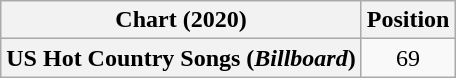<table class="wikitable plainrowheaders" style="text-align:center">
<tr>
<th scope="col">Chart (2020)</th>
<th scope="col">Position</th>
</tr>
<tr>
<th scope="row">US Hot Country Songs (<em>Billboard</em>)</th>
<td>69</td>
</tr>
</table>
